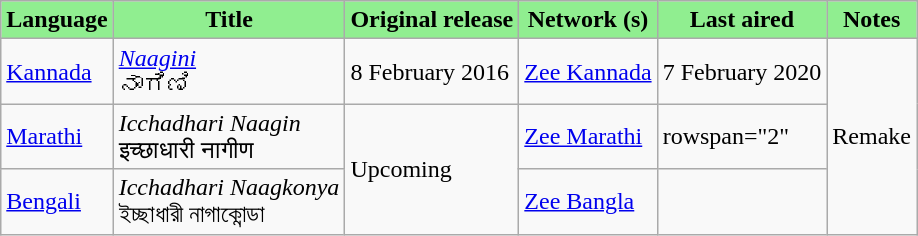<table class="wikitable">
<tr>
<th style=background:Lightgreen;">Language</th>
<th style=background:Lightgreen;">Title</th>
<th style=background:Lightgreen;">Original release</th>
<th style=background:Lightgreen;">Network (s)</th>
<th style=background:Lightgreen;">Last aired</th>
<th style=background:Lightgreen;">Notes</th>
</tr>
<tr>
<td><a href='#'>Kannada</a></td>
<td><em><a href='#'>Naagini</a></em> <br> ನಾಗಿಣಿ</td>
<td>8 February 2016</td>
<td><a href='#'>Zee Kannada</a></td>
<td>7 February 2020</td>
<td rowspan="3">Remake</td>
</tr>
<tr>
<td><a href='#'>Marathi</a></td>
<td><em>Icchadhari Naagin</em> <br> इच्छाधारी नागीण</td>
<td rowspan="2">Upcoming</td>
<td><a href='#'>Zee Marathi</a></td>
<td>rowspan="2" </td>
</tr>
<tr>
<td><a href='#'>Bengali</a></td>
<td><em>Icchadhari Naagkonya</em> <br> ইচ্ছাধারী নাগাকোন্ডা</td>
<td><a href='#'>Zee Bangla</a></td>
</tr>
</table>
